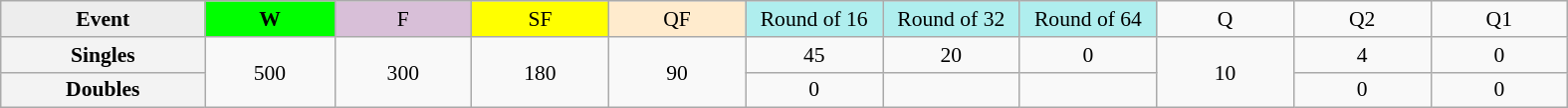<table class=wikitable style=font-size:90%;text-align:center>
<tr>
<td style="width:130px; background:#ededed;"><strong>Event</strong></td>
<td style="width:80px; background:lime;"><strong>W</strong></td>
<td style="width:85px; background:thistle;">F</td>
<td style="width:85px; background:#ff0;">SF</td>
<td style="width:85px; background:#ffebcd;">QF</td>
<td style="width:85px; background:#afeeee;">Round of 16</td>
<td style="width:85px; background:#afeeee;">Round of 32</td>
<td style="width:85px; background:#afeeee;">Round of 64</td>
<td width=85>Q</td>
<td width=85>Q2</td>
<td width=85>Q1</td>
</tr>
<tr>
<th style="background:#f3f3f3;">Singles</th>
<td rowspan=2>500</td>
<td rowspan=2>300</td>
<td rowspan=2>180</td>
<td rowspan=2>90</td>
<td>45</td>
<td>20</td>
<td>0</td>
<td rowspan=2>10</td>
<td>4</td>
<td>0</td>
</tr>
<tr>
<th style="background:#f3f3f3;">Doubles</th>
<td>0</td>
<td></td>
<td></td>
<td>0</td>
<td>0</td>
</tr>
</table>
